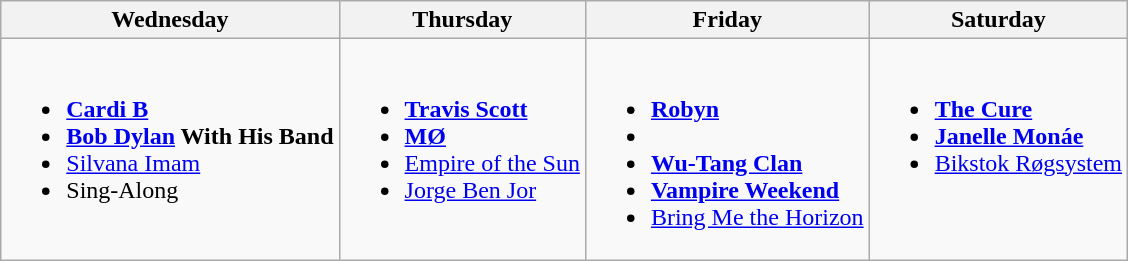<table class="wikitable">
<tr>
<th>Wednesday</th>
<th>Thursday</th>
<th>Friday</th>
<th>Saturday</th>
</tr>
<tr valign="top">
<td><br><ul><li><strong><a href='#'>Cardi B</a></strong></li><li><strong><a href='#'>Bob Dylan</a> With His Band</strong></li><li><a href='#'>Silvana Imam</a></li><li>Sing-Along</li></ul></td>
<td><br><ul><li><strong><a href='#'>Travis Scott</a></strong></li><li><strong><a href='#'>MØ</a></strong></li><li><a href='#'>Empire of the Sun</a></li><li><a href='#'>Jorge Ben Jor</a></li></ul></td>
<td><br><ul><li><strong><a href='#'>Robyn</a></strong></li><li></li><li><strong><a href='#'>Wu-Tang Clan</a></strong></li><li><strong><a href='#'>Vampire Weekend</a></strong></li><li><a href='#'>Bring Me the Horizon</a></li></ul></td>
<td><br><ul><li><strong><a href='#'>The Cure</a></strong></li><li><strong><a href='#'>Janelle Monáe</a></strong></li><li><a href='#'>Bikstok Røgsystem</a></li></ul></td>
</tr>
</table>
